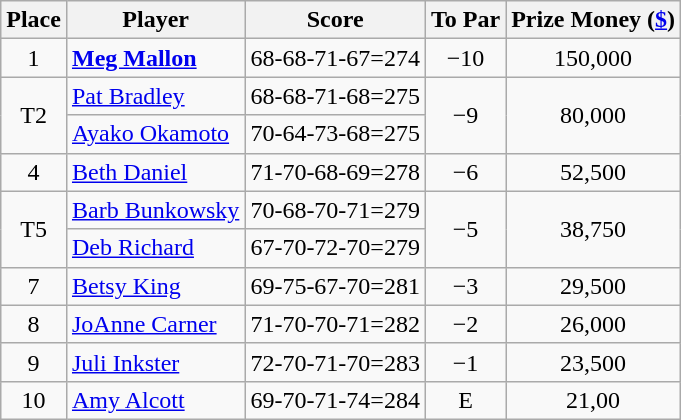<table class="wikitable">
<tr>
<th>Place</th>
<th>Player</th>
<th>Score</th>
<th>To Par</th>
<th>Prize Money (<a href='#'>$</a>)</th>
</tr>
<tr>
<td align=center>1</td>
<td> <strong><a href='#'>Meg Mallon</a></strong></td>
<td>68-68-71-67=274</td>
<td align=center>−10</td>
<td align=center>150,000</td>
</tr>
<tr>
<td align=center rowspan=2>T2</td>
<td> <a href='#'>Pat Bradley</a></td>
<td>68-68-71-68=275</td>
<td align=center rowspan=2>−9</td>
<td align=center rowspan=2>80,000</td>
</tr>
<tr>
<td> <a href='#'>Ayako Okamoto</a></td>
<td>70-64-73-68=275</td>
</tr>
<tr>
<td align=center>4</td>
<td> <a href='#'>Beth Daniel</a></td>
<td>71-70-68-69=278</td>
<td align=center>−6</td>
<td align=center>52,500</td>
</tr>
<tr>
<td align=center rowspan=2>T5</td>
<td> <a href='#'>Barb Bunkowsky</a></td>
<td>70-68-70-71=279</td>
<td align=center rowspan=2>−5</td>
<td align=center rowspan=2>38,750</td>
</tr>
<tr>
<td> <a href='#'>Deb Richard</a></td>
<td>67-70-72-70=279</td>
</tr>
<tr>
<td align=center>7</td>
<td> <a href='#'>Betsy King</a></td>
<td>69-75-67-70=281</td>
<td align=center>−3</td>
<td align=center>29,500</td>
</tr>
<tr>
<td align=center>8</td>
<td> <a href='#'>JoAnne Carner</a></td>
<td>71-70-70-71=282</td>
<td align=center>−2</td>
<td align=center>26,000</td>
</tr>
<tr>
<td align=center>9</td>
<td> <a href='#'>Juli Inkster</a></td>
<td>72-70-71-70=283</td>
<td align=center>−1</td>
<td align=center>23,500</td>
</tr>
<tr>
<td align=center>10</td>
<td> <a href='#'>Amy Alcott</a></td>
<td>69-70-71-74=284</td>
<td align=center>E</td>
<td align=center>21,00</td>
</tr>
</table>
